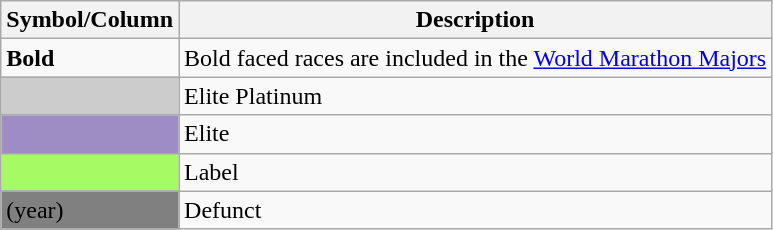<table class="wikitable">
<tr>
<th>Symbol/Column</th>
<th>Description</th>
</tr>
<tr>
<td><strong>Bold</strong></td>
<td>Bold faced races are included in the <a href='#'>World Marathon Majors</a></td>
</tr>
<tr>
<td bgcolor=#CCCCCC></td>
<td>Elite Platinum</td>
</tr>
<tr>
<td bgcolor=#9E8DC5></td>
<td>Elite</td>
</tr>
<tr>
<td bgcolor=#A6FB65></td>
<td>Label</td>
</tr>
<tr>
<td bgcolor="grey">(year)</td>
<td>Defunct</td>
</tr>
</table>
